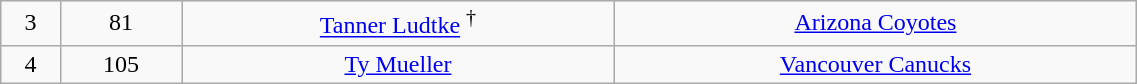<table class="wikitable" width="60%">
<tr align="center" bgcolor="">
<td>3</td>
<td>81</td>
<td><a href='#'>Tanner Ludtke</a> <sup>†</sup></td>
<td><a href='#'>Arizona Coyotes</a></td>
</tr>
<tr align="center" bgcolor="">
<td>4</td>
<td>105</td>
<td><a href='#'>Ty Mueller</a></td>
<td><a href='#'>Vancouver Canucks</a></td>
</tr>
</table>
